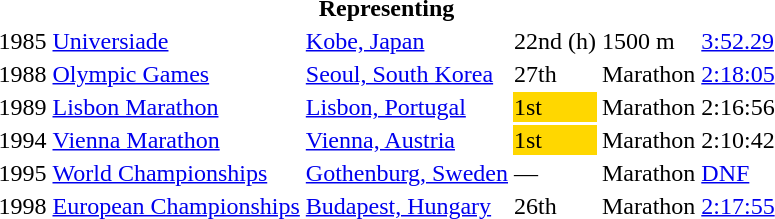<table>
<tr>
<th colspan="6">Representing </th>
</tr>
<tr>
<td>1985</td>
<td><a href='#'>Universiade</a></td>
<td><a href='#'>Kobe, Japan</a></td>
<td>22nd (h)</td>
<td>1500 m</td>
<td><a href='#'>3:52.29</a></td>
</tr>
<tr>
<td>1988</td>
<td><a href='#'>Olympic Games</a></td>
<td><a href='#'>Seoul, South Korea</a></td>
<td>27th</td>
<td>Marathon</td>
<td><a href='#'>2:18:05</a></td>
</tr>
<tr>
<td>1989</td>
<td><a href='#'>Lisbon Marathon</a></td>
<td><a href='#'>Lisbon, Portugal</a></td>
<td bgcolor="gold">1st</td>
<td>Marathon</td>
<td>2:16:56</td>
</tr>
<tr>
<td>1994</td>
<td><a href='#'>Vienna Marathon</a></td>
<td><a href='#'>Vienna, Austria</a></td>
<td bgcolor="gold">1st</td>
<td>Marathon</td>
<td>2:10:42</td>
</tr>
<tr>
<td>1995</td>
<td><a href='#'>World Championships</a></td>
<td><a href='#'>Gothenburg, Sweden</a></td>
<td>—</td>
<td>Marathon</td>
<td><a href='#'>DNF</a></td>
</tr>
<tr>
<td>1998</td>
<td><a href='#'>European Championships</a></td>
<td><a href='#'>Budapest, Hungary</a></td>
<td>26th</td>
<td>Marathon</td>
<td><a href='#'>2:17:55</a></td>
</tr>
</table>
